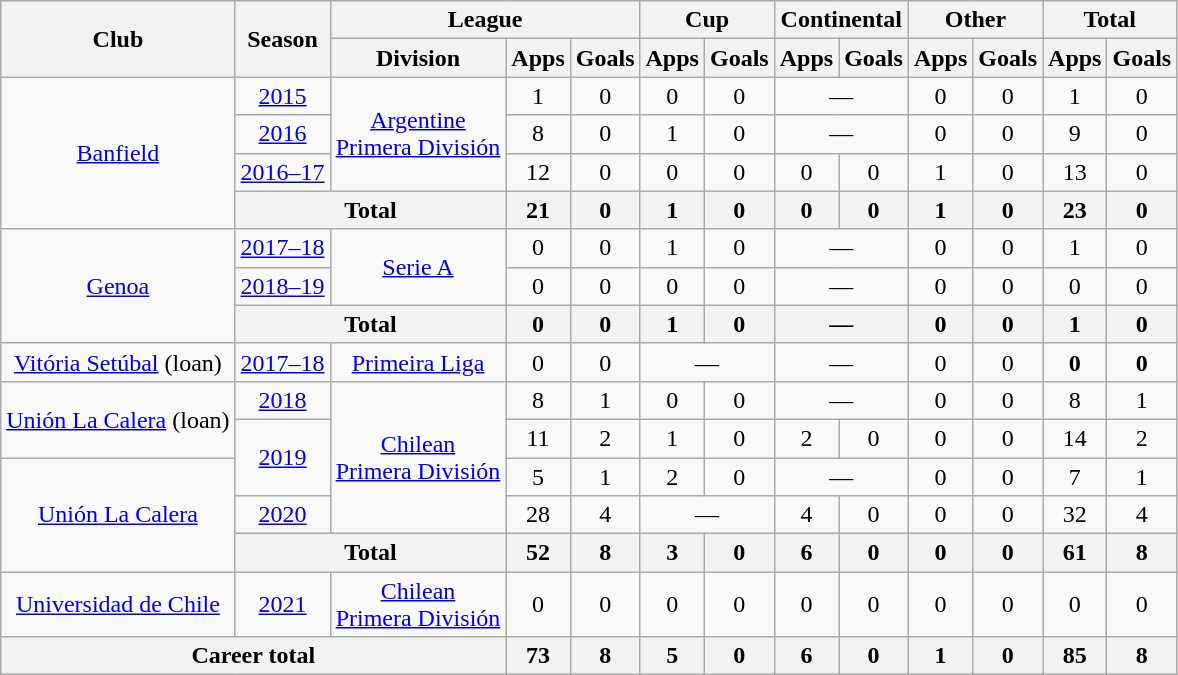<table class="wikitable" style="text-align:center">
<tr>
<th rowspan="2">Club</th>
<th rowspan="2">Season</th>
<th colspan="3">League</th>
<th colspan="2">Cup</th>
<th colspan="2">Continental</th>
<th colspan="2">Other</th>
<th colspan="2">Total</th>
</tr>
<tr>
<th>Division</th>
<th>Apps</th>
<th>Goals</th>
<th>Apps</th>
<th>Goals</th>
<th>Apps</th>
<th>Goals</th>
<th>Apps</th>
<th>Goals</th>
<th>Apps</th>
<th>Goals</th>
</tr>
<tr>
<td rowspan="4"><a href='#'>Banfield</a></td>
<td><a href='#'>2015</a></td>
<td rowspan="3"><a href='#'>Argentine<br>Primera División</a></td>
<td>1</td>
<td>0</td>
<td>0</td>
<td>0</td>
<td colspan="2">—</td>
<td>0</td>
<td>0</td>
<td>1</td>
<td>0</td>
</tr>
<tr>
<td><a href='#'>2016</a></td>
<td>8</td>
<td>0</td>
<td>1</td>
<td>0</td>
<td colspan="2">—</td>
<td>0</td>
<td>0</td>
<td>9</td>
<td>0</td>
</tr>
<tr>
<td><a href='#'>2016–17</a></td>
<td>12</td>
<td>0</td>
<td>0</td>
<td>0</td>
<td>0</td>
<td>0</td>
<td>1</td>
<td>0</td>
<td>13</td>
<td>0</td>
</tr>
<tr>
<th colspan="2">Total</th>
<th>21</th>
<th>0</th>
<th>1</th>
<th>0</th>
<th>0</th>
<th>0</th>
<th>1</th>
<th>0</th>
<th>23</th>
<th>0</th>
</tr>
<tr>
<td rowspan="3"><a href='#'>Genoa</a></td>
<td><a href='#'>2017–18</a></td>
<td rowspan="2"><a href='#'>Serie A</a></td>
<td>0</td>
<td>0</td>
<td>1</td>
<td>0</td>
<td colspan="2">—</td>
<td>0</td>
<td>0</td>
<td>1</td>
<td>0</td>
</tr>
<tr>
<td><a href='#'>2018–19</a></td>
<td>0</td>
<td>0</td>
<td>0</td>
<td>0</td>
<td colspan="2">—</td>
<td>0</td>
<td>0</td>
<td>0</td>
<td>0</td>
</tr>
<tr>
<th colspan="2">Total</th>
<th>0</th>
<th>0</th>
<th>1</th>
<th>0</th>
<th colspan="2">—</th>
<th>0</th>
<th>0</th>
<th>1</th>
<th>0</th>
</tr>
<tr>
<td rowspan="1"><a href='#'>Vitória Setúbal</a> (loan)</td>
<td><a href='#'>2017–18</a></td>
<td rowspan="1"><a href='#'>Primeira Liga</a></td>
<td>0</td>
<td>0</td>
<td colspan="2">—</td>
<td colspan="2">—</td>
<td>0</td>
<td>0</td>
<td><strong>0</strong></td>
<td><strong>0</strong></td>
</tr>
<tr>
<td rowspan="2"><a href='#'>Unión La Calera</a> (loan)</td>
<td><a href='#'>2018</a></td>
<td rowspan="4"><a href='#'>Chilean<br>Primera División</a></td>
<td>8</td>
<td>1</td>
<td>0</td>
<td>0</td>
<td colspan="2">—</td>
<td>0</td>
<td>0</td>
<td>8</td>
<td>1</td>
</tr>
<tr>
<td rowspan="2"><a href='#'>2019</a></td>
<td>11</td>
<td>2</td>
<td>1</td>
<td>0</td>
<td>2</td>
<td>0</td>
<td>0</td>
<td>0</td>
<td>14</td>
<td>2</td>
</tr>
<tr>
<td rowspan="3"><a href='#'>Unión La Calera</a></td>
<td>5</td>
<td>1</td>
<td>2</td>
<td>0</td>
<td colspan="2">—</td>
<td>0</td>
<td>0</td>
<td>7</td>
<td>1</td>
</tr>
<tr>
<td><a href='#'>2020</a></td>
<td>28</td>
<td>4</td>
<td colspan="2">—</td>
<td>4</td>
<td>0</td>
<td>0</td>
<td>0</td>
<td>32</td>
<td>4</td>
</tr>
<tr>
<th colspan="2">Total</th>
<th>52</th>
<th>8</th>
<th>3</th>
<th>0</th>
<th>6</th>
<th>0</th>
<th>0</th>
<th>0</th>
<th>61</th>
<th>8</th>
</tr>
<tr>
<td><a href='#'>Universidad de Chile</a></td>
<td><a href='#'>2021</a></td>
<td><a href='#'>Chilean<br>Primera División</a></td>
<td>0</td>
<td>0</td>
<td>0</td>
<td>0</td>
<td>0</td>
<td>0</td>
<td>0</td>
<td>0</td>
<td>0</td>
<td>0</td>
</tr>
<tr>
<th colspan="3">Career total</th>
<th>73</th>
<th>8</th>
<th>5</th>
<th>0</th>
<th>6</th>
<th>0</th>
<th>1</th>
<th>0</th>
<th>85</th>
<th>8</th>
</tr>
</table>
